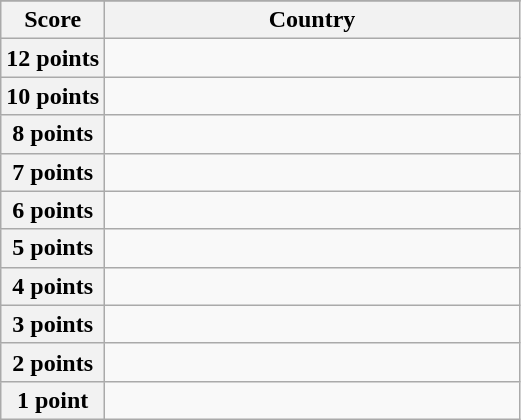<table class="wikitable">
<tr>
</tr>
<tr>
<th scope="col" width="20%">Score</th>
<th scope="col">Country</th>
</tr>
<tr>
<th scope="row">12 points</th>
<td></td>
</tr>
<tr>
<th scope="row">10 points</th>
<td></td>
</tr>
<tr>
<th scope="row">8 points</th>
<td></td>
</tr>
<tr>
<th scope="row">7 points</th>
<td></td>
</tr>
<tr>
<th scope="row">6 points</th>
<td></td>
</tr>
<tr>
<th scope="row">5 points</th>
<td></td>
</tr>
<tr>
<th scope="row">4 points</th>
<td></td>
</tr>
<tr>
<th scope="row">3 points</th>
<td></td>
</tr>
<tr>
<th scope="row">2 points</th>
<td></td>
</tr>
<tr>
<th scope="row">1 point</th>
<td></td>
</tr>
</table>
